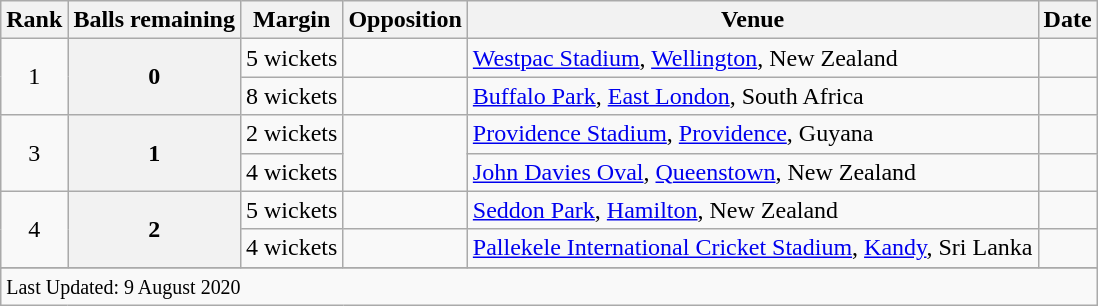<table class="wikitable plainrowheaders sortable">
<tr>
<th scope=col>Rank</th>
<th scope=col>Balls remaining</th>
<th scope=col>Margin</th>
<th scope=col>Opposition</th>
<th scope=col>Venue</th>
<th scope=col>Date</th>
</tr>
<tr>
<td align=center rowspan=2>1</td>
<th scope=row style=text-align:center rowspan=2>0</th>
<td scope=row style=text-align:center;>5 wickets</td>
<td></td>
<td><a href='#'>Westpac Stadium</a>, <a href='#'>Wellington</a>, New Zealand</td>
<td></td>
</tr>
<tr>
<td scope=row style=text-align:center;>8 wickets</td>
<td></td>
<td><a href='#'>Buffalo Park</a>, <a href='#'>East London</a>, South Africa</td>
<td></td>
</tr>
<tr>
<td align=center rowspan=2>3</td>
<th scope=row style=text-align:center rowspan=2>1</th>
<td scope=row style=text-align:center;>2 wickets</td>
<td rowspan=2></td>
<td><a href='#'>Providence Stadium</a>, <a href='#'>Providence</a>, Guyana</td>
<td> </td>
</tr>
<tr>
<td scope=row style=text-align:center;>4 wickets</td>
<td><a href='#'>John Davies Oval</a>, <a href='#'>Queenstown</a>, New Zealand</td>
<td></td>
</tr>
<tr>
<td align=center rowspan=2>4</td>
<th scope=row style=text-align:center rowspan=2>2</th>
<td scope=row style=text-align:center;>5 wickets</td>
<td></td>
<td><a href='#'>Seddon Park</a>, <a href='#'>Hamilton</a>, New Zealand</td>
<td></td>
</tr>
<tr>
<td scope=row style=text-align:center;>4 wickets</td>
<td></td>
<td><a href='#'>Pallekele International Cricket Stadium</a>, <a href='#'>Kandy</a>, Sri Lanka</td>
<td></td>
</tr>
<tr>
</tr>
<tr class=sortbottom>
<td colspan=6><small>Last Updated: 9 August 2020</small></td>
</tr>
</table>
